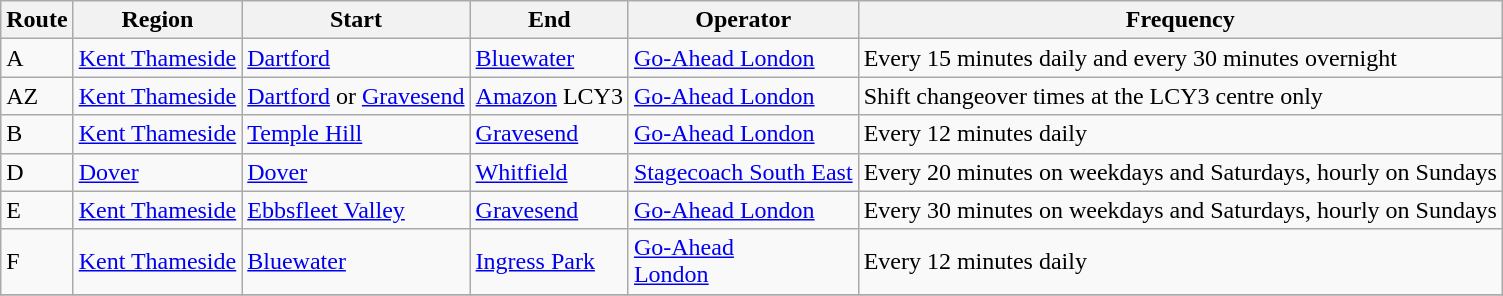<table class="wikitable sortable">
<tr>
<th>Route</th>
<th>Region</th>
<th>Start</th>
<th>End</th>
<th>Operator</th>
<th>Frequency</th>
</tr>
<tr>
<td>A</td>
<td><a href='#'>Kent Thameside</a></td>
<td><a href='#'>Dartford</a></td>
<td><a href='#'>Bluewater</a></td>
<td><a href='#'>Go-Ahead London</a></td>
<td>Every 15 minutes daily and every 30 minutes overnight</td>
</tr>
<tr>
<td>AZ</td>
<td><a href='#'>Kent Thameside</a></td>
<td><a href='#'>Dartford</a> or <a href='#'>Gravesend</a></td>
<td><a href='#'>Amazon</a> LCY3</td>
<td><a href='#'>Go-Ahead London</a></td>
<td>Shift changeover times at the LCY3 centre only</td>
</tr>
<tr>
<td>B</td>
<td><a href='#'>Kent Thameside</a></td>
<td><a href='#'>Temple Hill</a></td>
<td><a href='#'>Gravesend</a></td>
<td><a href='#'>Go-Ahead London</a></td>
<td>Every 12 minutes daily</td>
</tr>
<tr>
<td>D</td>
<td><a href='#'>Dover</a></td>
<td><a href='#'>Dover</a></td>
<td><a href='#'>Whitfield</a></td>
<td><a href='#'>Stagecoach South East</a></td>
<td>Every 20 minutes on weekdays and Saturdays, hourly on Sundays</td>
</tr>
<tr>
<td>E</td>
<td><a href='#'>Kent Thameside</a></td>
<td><a href='#'>Ebbsfleet Valley</a></td>
<td><a href='#'>Gravesend</a></td>
<td><a href='#'>Go-Ahead London</a></td>
<td>Every 30 minutes on weekdays and Saturdays, hourly on Sundays</td>
</tr>
<tr>
<td>F</td>
<td><a href='#'>Kent Thameside</a></td>
<td><a href='#'>Bluewater</a></td>
<td><a href='#'>Ingress Park</a></td>
<td><a href='#'>Go-Ahead</a><br><a href='#'>London</a></td>
<td>Every 12 minutes daily</td>
</tr>
<tr>
</tr>
</table>
